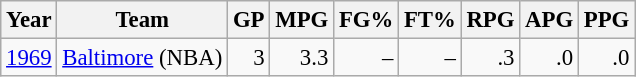<table class="wikitable sortable" style="font-size:95%; text-align:right;">
<tr>
<th>Year</th>
<th>Team</th>
<th>GP</th>
<th>MPG</th>
<th>FG%</th>
<th>FT%</th>
<th>RPG</th>
<th>APG</th>
<th>PPG</th>
</tr>
<tr>
<td style="text-align:left;"><a href='#'>1969</a></td>
<td style="text-align:left;"><a href='#'>Baltimore</a> (NBA)</td>
<td>3</td>
<td>3.3</td>
<td>–</td>
<td>–</td>
<td>.3</td>
<td>.0</td>
<td>.0</td>
</tr>
</table>
